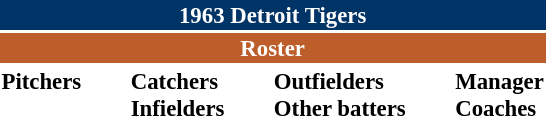<table class="toccolours" style="font-size: 95%;">
<tr>
<th colspan="10" style="background-color: #003366; color: white; text-align: center;">1963 Detroit Tigers</th>
</tr>
<tr>
<td colspan="10" style="background-color: #bd5d29; color: white; text-align: center;"><strong>Roster</strong></td>
</tr>
<tr>
<td valign="top"><strong>Pitchers</strong><br>
















</td>
<td width="25px"></td>
<td valign="top"><strong>Catchers</strong><br>



<strong>Infielders</strong>









</td>
<td width="25px"></td>
<td valign="top"><strong>Outfielders</strong><br>






<strong>Other batters</strong>

</td>
<td width="25px"></td>
<td valign="top"><strong>Manager</strong><br>

<strong>Coaches</strong>






</td>
</tr>
<tr>
</tr>
</table>
